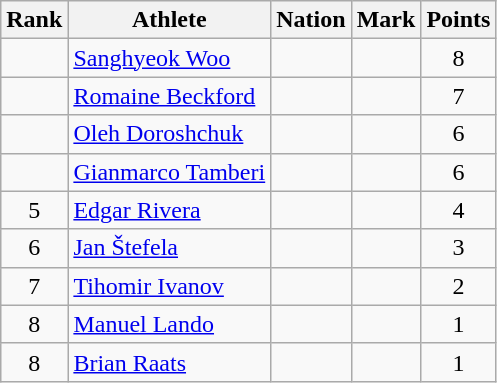<table class="wikitable">
<tr>
<th scope="col">Rank</th>
<th scope="col">Athlete</th>
<th scope="col">Nation</th>
<th scope="col">Mark</th>
<th scope="col">Points</th>
</tr>
<tr>
<td align=center></td>
<td><a href='#'>Sanghyeok Woo</a></td>
<td></td>
<td></td>
<td align=center>8</td>
</tr>
<tr>
<td align=center></td>
<td><a href='#'>Romaine Beckford</a></td>
<td></td>
<td></td>
<td align=center>7</td>
</tr>
<tr>
<td align=center></td>
<td><a href='#'>Oleh Doroshchuk</a></td>
<td></td>
<td></td>
<td align=center>6</td>
</tr>
<tr>
<td align=center></td>
<td><a href='#'>Gianmarco Tamberi</a></td>
<td></td>
<td></td>
<td align=center>6</td>
</tr>
<tr>
<td align=center>5</td>
<td><a href='#'>Edgar Rivera</a></td>
<td></td>
<td></td>
<td align=center>4</td>
</tr>
<tr>
<td align=center>6</td>
<td><a href='#'>Jan Štefela</a></td>
<td></td>
<td></td>
<td align=center>3</td>
</tr>
<tr>
<td align=center>7</td>
<td><a href='#'>Tihomir Ivanov</a></td>
<td></td>
<td></td>
<td align=center>2</td>
</tr>
<tr>
<td align=center>8</td>
<td><a href='#'>Manuel Lando</a></td>
<td></td>
<td></td>
<td align=center>1</td>
</tr>
<tr>
<td align=center>8</td>
<td><a href='#'>Brian Raats</a></td>
<td></td>
<td></td>
<td align=center>1</td>
</tr>
</table>
